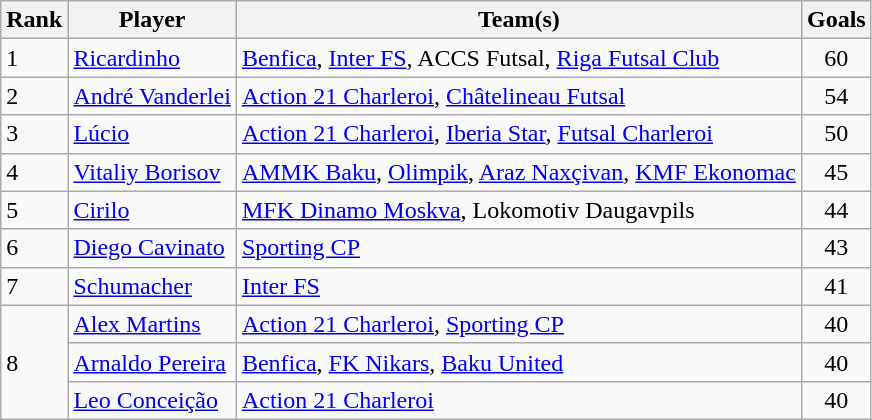<table class="wikitable">
<tr>
<th>Rank</th>
<th>Player</th>
<th>Team(s)</th>
<th>Goals</th>
</tr>
<tr>
<td>1</td>
<td> <a href='#'>Ricardinho</a></td>
<td> <a href='#'>Benfica</a>,  <a href='#'>Inter FS</a>,  ACCS Futsal,  <a href='#'>Riga Futsal Club</a></td>
<td align=center>60</td>
</tr>
<tr>
<td>2</td>
<td> <a href='#'>André Vanderlei </a></td>
<td> <a href='#'>Action 21 Charleroi</a>,  <a href='#'>Châtelineau Futsal</a></td>
<td align=center>54</td>
</tr>
<tr>
<td>3</td>
<td> <a href='#'>Lúcio</a></td>
<td> <a href='#'>Action 21 Charleroi</a>,  <a href='#'>Iberia Star</a>,  <a href='#'>Futsal Charleroi</a></td>
<td align=center>50</td>
</tr>
<tr>
<td>4</td>
<td> <a href='#'>Vitaliy Borisov</a></td>
<td> <a href='#'>AMMK Baku</a>,  <a href='#'>Olimpik</a>,  <a href='#'>Araz Naxçivan</a>,  <a href='#'>KMF Ekonomac</a></td>
<td align=center>45</td>
</tr>
<tr>
<td>5</td>
<td> <a href='#'>Cirilo</a></td>
<td> <a href='#'>MFK Dinamo Moskva</a>,  Lokomotiv Daugavpils</td>
<td align=center>44</td>
</tr>
<tr>
<td>6</td>
<td> <a href='#'>Diego Cavinato</a></td>
<td> <a href='#'>Sporting CP</a></td>
<td align=center>43</td>
</tr>
<tr>
<td>7</td>
<td> <a href='#'>Schumacher</a></td>
<td> <a href='#'>Inter FS</a></td>
<td align=center>41</td>
</tr>
<tr>
<td rowspan=3>8</td>
<td> <a href='#'>Alex Martins</a></td>
<td> <a href='#'>Action 21 Charleroi</a>,  <a href='#'>Sporting CP</a></td>
<td align=center>40</td>
</tr>
<tr>
<td> <a href='#'>Arnaldo Pereira</a></td>
<td> <a href='#'>Benfica</a>,  <a href='#'>FK Nikars</a>,  <a href='#'>Baku United</a></td>
<td align=center>40</td>
</tr>
<tr>
<td> <a href='#'>Leo Conceição</a></td>
<td> <a href='#'>Action 21 Charleroi</a></td>
<td align=center>40</td>
</tr>
</table>
